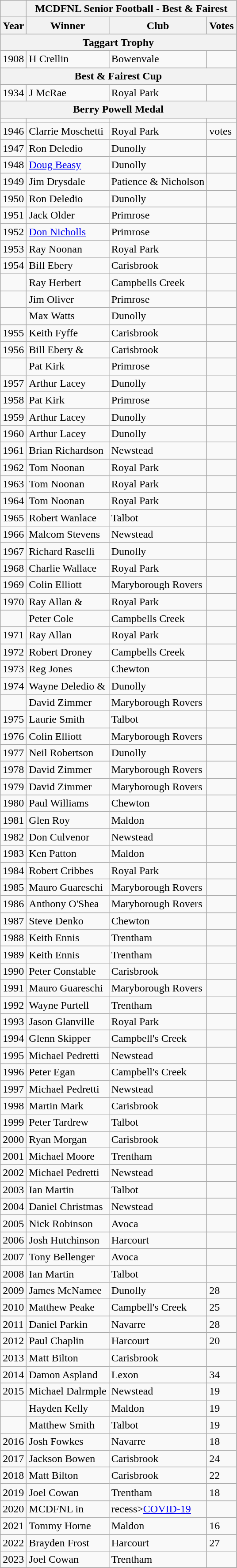<table class="wikitable collapsible collapsed">
<tr>
<th></th>
<th colspan=9>MCDFNL Senior Football - Best & Fairest</th>
</tr>
<tr>
<th>Year</th>
<th>Winner</th>
<th>Club</th>
<th>Votes</th>
</tr>
<tr>
<th colspan=10>Taggart Trophy</th>
</tr>
<tr>
<td>1908</td>
<td>H Crellin</td>
<td>Bowenvale</td>
<td></td>
</tr>
<tr>
<th colspan=10>Best & Fairest Cup</th>
</tr>
<tr>
<td>1934</td>
<td>J McRae</td>
<td>Royal Park</td>
<td></td>
</tr>
<tr>
<th colspan=10>Berry Powell Medal</th>
</tr>
<tr>
<td></td>
<td></td>
<td></td>
<td></td>
</tr>
<tr>
<td>1946</td>
<td>Clarrie Moschetti</td>
<td>Royal Park</td>
<td>votes</td>
</tr>
<tr>
<td>1947</td>
<td>Ron Deledio</td>
<td>Dunolly</td>
<td></td>
</tr>
<tr>
<td>1948</td>
<td><a href='#'>Doug Beasy</a></td>
<td>Dunolly</td>
<td></td>
</tr>
<tr>
<td>1949</td>
<td>Jim Drysdale</td>
<td>Patience & Nicholson</td>
<td></td>
</tr>
<tr>
<td>1950</td>
<td>Ron Deledio</td>
<td>Dunolly</td>
<td></td>
</tr>
<tr>
<td>1951</td>
<td>Jack Older</td>
<td>Primrose</td>
<td></td>
</tr>
<tr>
<td>1952</td>
<td><a href='#'>Don Nicholls</a></td>
<td>Primrose</td>
<td></td>
</tr>
<tr>
<td>1953</td>
<td>Ray Noonan</td>
<td>Royal Park</td>
<td></td>
</tr>
<tr>
<td>1954</td>
<td>Bill Ebery</td>
<td>Carisbrook</td>
<td></td>
</tr>
<tr>
<td></td>
<td>Ray Herbert</td>
<td>Campbells Creek</td>
<td></td>
</tr>
<tr>
<td></td>
<td>Jim Oliver</td>
<td>Primrose</td>
<td></td>
</tr>
<tr>
<td></td>
<td>Max Watts</td>
<td>Dunolly</td>
<td></td>
</tr>
<tr>
<td>1955</td>
<td>Keith Fyffe</td>
<td>Carisbrook</td>
<td></td>
</tr>
<tr>
<td>1956</td>
<td>Bill Ebery &</td>
<td>Carisbrook</td>
<td></td>
</tr>
<tr>
<td></td>
<td>Pat Kirk</td>
<td>Primrose</td>
<td></td>
</tr>
<tr>
<td>1957</td>
<td>Arthur Lacey</td>
<td>Dunolly</td>
<td></td>
</tr>
<tr>
<td>1958</td>
<td>Pat Kirk</td>
<td>Primrose</td>
<td></td>
</tr>
<tr>
<td>1959</td>
<td>Arthur Lacey</td>
<td>Dunolly</td>
<td></td>
</tr>
<tr>
<td>1960</td>
<td>Arthur Lacey</td>
<td>Dunolly</td>
<td></td>
</tr>
<tr>
<td>1961</td>
<td>Brian Richardson</td>
<td>Newstead</td>
<td></td>
</tr>
<tr>
<td>1962</td>
<td>Tom Noonan</td>
<td>Royal Park</td>
<td></td>
</tr>
<tr>
<td>1963</td>
<td>Tom Noonan</td>
<td>Royal Park</td>
<td></td>
</tr>
<tr>
<td>1964</td>
<td>Tom Noonan</td>
<td>Royal Park</td>
<td></td>
</tr>
<tr>
<td>1965</td>
<td>Robert Wanlace</td>
<td>Talbot</td>
<td></td>
</tr>
<tr>
<td>1966</td>
<td>Malcom Stevens</td>
<td>Newstead</td>
<td></td>
</tr>
<tr>
<td>1967</td>
<td>Richard Raselli</td>
<td>Dunolly</td>
<td></td>
</tr>
<tr>
<td>1968</td>
<td>Charlie Wallace</td>
<td>Royal Park</td>
<td></td>
</tr>
<tr>
<td>1969</td>
<td>Colin Elliott</td>
<td>Maryborough Rovers</td>
<td></td>
</tr>
<tr>
<td>1970</td>
<td>Ray Allan &</td>
<td>Royal Park</td>
<td></td>
</tr>
<tr>
<td></td>
<td>Peter Cole</td>
<td>Campbells Creek</td>
<td></td>
</tr>
<tr>
<td>1971</td>
<td>Ray Allan</td>
<td>Royal Park</td>
<td></td>
</tr>
<tr>
<td>1972</td>
<td>Robert Droney</td>
<td>Campbells Creek</td>
<td></td>
</tr>
<tr>
<td>1973</td>
<td>Reg Jones</td>
<td>Chewton</td>
<td></td>
</tr>
<tr>
<td>1974</td>
<td>Wayne Deledio &</td>
<td>Dunolly</td>
<td></td>
</tr>
<tr>
<td></td>
<td>David Zimmer</td>
<td>Maryborough Rovers</td>
<td></td>
</tr>
<tr>
<td>1975</td>
<td>Laurie Smith</td>
<td>Talbot</td>
<td></td>
</tr>
<tr>
<td>1976</td>
<td>Colin Elliott</td>
<td>Maryborough Rovers</td>
<td></td>
</tr>
<tr>
<td>1977</td>
<td>Neil Robertson</td>
<td>Dunolly</td>
<td></td>
</tr>
<tr>
<td>1978</td>
<td>David Zimmer</td>
<td>Maryborough Rovers</td>
<td></td>
</tr>
<tr>
<td>1979</td>
<td>David Zimmer</td>
<td>Maryborough Rovers</td>
<td></td>
</tr>
<tr>
<td>1980</td>
<td>Paul Williams</td>
<td>Chewton</td>
<td></td>
</tr>
<tr>
<td>1981</td>
<td>Glen Roy</td>
<td>Maldon</td>
<td></td>
</tr>
<tr>
<td>1982</td>
<td>Don Culvenor</td>
<td>Newstead</td>
<td></td>
</tr>
<tr>
<td>1983</td>
<td>Ken Patton</td>
<td>Maldon</td>
<td></td>
</tr>
<tr>
<td>1984</td>
<td>Robert Cribbes</td>
<td>Royal Park</td>
<td></td>
</tr>
<tr>
<td>1985</td>
<td>Mauro Guareschi</td>
<td>Maryborough Rovers</td>
<td></td>
</tr>
<tr>
<td>1986</td>
<td>Anthony O'Shea</td>
<td>Maryborough Rovers</td>
<td></td>
</tr>
<tr>
<td>1987</td>
<td>Steve Denko</td>
<td>Chewton</td>
<td></td>
</tr>
<tr>
<td>1988</td>
<td>Keith Ennis</td>
<td>Trentham</td>
<td></td>
</tr>
<tr>
<td>1989</td>
<td>Keith Ennis</td>
<td>Trentham</td>
<td></td>
</tr>
<tr>
<td>1990</td>
<td>Peter Constable</td>
<td>Carisbrook</td>
<td></td>
</tr>
<tr>
<td>1991</td>
<td>Mauro Guareschi</td>
<td>Maryborough Rovers</td>
<td></td>
</tr>
<tr>
<td>1992</td>
<td>Wayne Purtell</td>
<td>Trentham</td>
<td></td>
</tr>
<tr>
<td>1993</td>
<td>Jason Glanville</td>
<td>Royal Park</td>
<td></td>
</tr>
<tr>
<td>1994</td>
<td>Glenn Skipper</td>
<td>Campbell's Creek</td>
<td></td>
</tr>
<tr>
<td>1995</td>
<td>Michael Pedretti</td>
<td>Newstead</td>
<td></td>
</tr>
<tr>
<td>1996</td>
<td>Peter Egan</td>
<td>Campbell's Creek</td>
<td></td>
</tr>
<tr>
<td>1997</td>
<td>Michael Pedretti</td>
<td>Newstead</td>
<td></td>
</tr>
<tr>
<td>1998</td>
<td>Martin Mark</td>
<td>Carisbrook</td>
<td></td>
</tr>
<tr>
<td>1999</td>
<td>Peter Tardrew</td>
<td>Talbot</td>
<td></td>
</tr>
<tr>
<td>2000</td>
<td>Ryan Morgan</td>
<td>Carisbrook</td>
<td></td>
</tr>
<tr>
<td>2001</td>
<td>Michael Moore</td>
<td>Trentham</td>
<td></td>
</tr>
<tr>
<td>2002</td>
<td>Michael Pedretti</td>
<td>Newstead</td>
<td></td>
</tr>
<tr>
<td>2003</td>
<td>Ian Martin</td>
<td>Talbot</td>
<td></td>
</tr>
<tr>
<td>2004</td>
<td>Daniel Christmas</td>
<td>Newstead</td>
<td></td>
</tr>
<tr>
<td>2005</td>
<td>Nick Robinson</td>
<td>Avoca</td>
<td></td>
</tr>
<tr>
<td>2006</td>
<td>Josh Hutchinson</td>
<td>Harcourt</td>
<td></td>
</tr>
<tr>
<td>2007</td>
<td>Tony Bellenger</td>
<td>Avoca</td>
<td></td>
</tr>
<tr>
<td>2008</td>
<td>Ian Martin</td>
<td>Talbot</td>
<td></td>
</tr>
<tr>
<td>2009</td>
<td>James McNamee</td>
<td>Dunolly</td>
<td>28</td>
</tr>
<tr>
<td>2010</td>
<td>Matthew Peake</td>
<td>Campbell's Creek</td>
<td>25</td>
</tr>
<tr>
<td>2011</td>
<td>Daniel Parkin</td>
<td>Navarre</td>
<td>28</td>
</tr>
<tr>
<td>2012</td>
<td>Paul Chaplin</td>
<td>Harcourt</td>
<td>20</td>
</tr>
<tr>
<td>2013</td>
<td>Matt Bilton</td>
<td>Carisbrook</td>
<td></td>
</tr>
<tr>
<td>2014</td>
<td>Damon Aspland</td>
<td>Lexon</td>
<td>34</td>
</tr>
<tr>
<td>2015</td>
<td>Michael Dalrmple</td>
<td>Newstead</td>
<td>19</td>
</tr>
<tr>
<td></td>
<td>Hayden Kelly</td>
<td>Maldon</td>
<td>19</td>
</tr>
<tr>
<td></td>
<td>Matthew Smith</td>
<td>Talbot</td>
<td>19</td>
</tr>
<tr>
<td>2016</td>
<td>Josh Fowkes</td>
<td>Navarre</td>
<td>18</td>
</tr>
<tr>
<td>2017</td>
<td>Jackson Bowen</td>
<td>Carisbrook</td>
<td>24</td>
</tr>
<tr>
<td>2018</td>
<td>Matt Bilton</td>
<td>Carisbrook</td>
<td>22</td>
</tr>
<tr>
<td>2019</td>
<td>Joel Cowan</td>
<td>Trentham</td>
<td>18</td>
</tr>
<tr>
<td>2020</td>
<td>MCDFNL in</td>
<td>recess><a href='#'>COVID-19</a></td>
<td></td>
</tr>
<tr>
<td>2021</td>
<td>Tommy Horne</td>
<td>Maldon</td>
<td>16</td>
</tr>
<tr>
<td>2022</td>
<td>Brayden Frost</td>
<td>Harcourt</td>
<td>27</td>
</tr>
<tr>
<td>2023</td>
<td>Joel Cowan</td>
<td>Trentham</td>
<td></td>
</tr>
<tr>
</tr>
</table>
